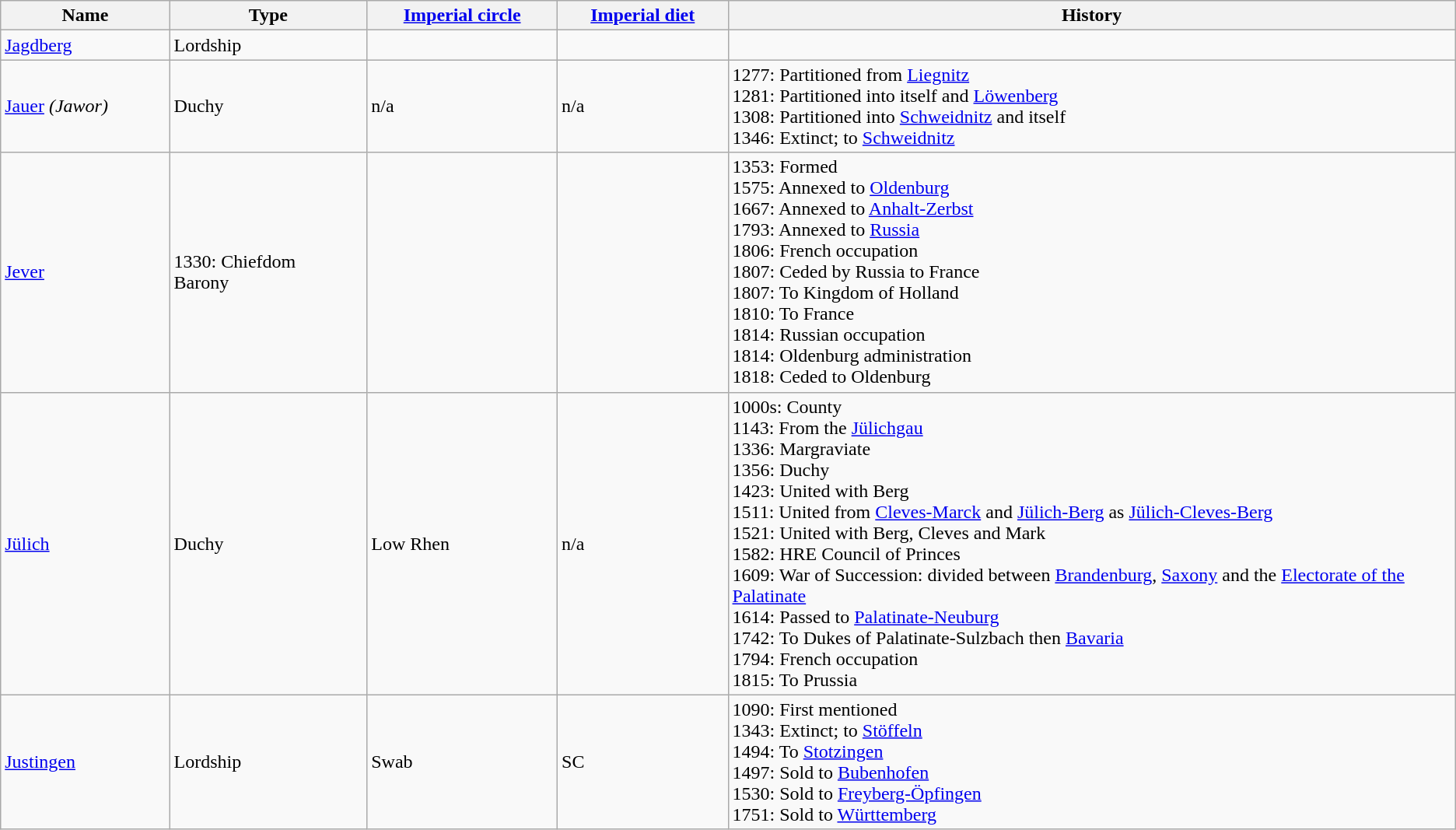<table class="wikitable sortable">
<tr>
<th>Name</th>
<th>Type</th>
<th><a href='#'>Imperial circle</a></th>
<th><a href='#'>Imperial diet</a></th>
<th width=50%>History</th>
</tr>
<tr>
<td> <a href='#'>Jagdberg</a></td>
<td>Lordship</td>
<td></td>
<td></td>
<td></td>
</tr>
<tr>
<td> <a href='#'>Jauer</a> <em>(Jawor)</em></td>
<td>Duchy</td>
<td>n/a</td>
<td>n/a</td>
<td>1277: Partitioned from <a href='#'>Liegnitz</a><br>1281: Partitioned into itself and <a href='#'>Löwenberg</a><br>1308: Partitioned into <a href='#'>Schweidnitz</a> and itself<br>1346: Extinct; to <a href='#'>Schweidnitz</a></td>
</tr>
<tr>
<td> <a href='#'>Jever</a></td>
<td>1330: Chiefdom<br>Barony</td>
<td></td>
<td></td>
<td>1353: Formed<br>1575: Annexed to <a href='#'>Oldenburg</a><br>1667: Annexed to <a href='#'>Anhalt-Zerbst</a><br>1793: Annexed to <a href='#'>Russia</a><br>1806: French occupation<br>1807: Ceded by Russia to France<br>1807: To Kingdom of Holland<br>1810: To France<br>1814: Russian occupation<br>1814: Oldenburg administration<br>1818: Ceded to Oldenburg</td>
</tr>
<tr>
<td> <a href='#'>Jülich</a></td>
<td>Duchy</td>
<td>Low Rhen</td>
<td>n/a</td>
<td>1000s: County<br>1143: From the <a href='#'>Jülichgau</a><br>1336: Margraviate<br>1356: Duchy<br>1423: United with Berg<br>1511: United from <a href='#'>Cleves-Marck</a> and <a href='#'>Jülich-Berg</a> as <a href='#'>Jülich-Cleves-Berg</a><br>1521: United with Berg, Cleves and Mark<br>1582: HRE Council of Princes<br>1609: War of Succession: divided between <a href='#'>Brandenburg</a>, <a href='#'>Saxony</a> and the <a href='#'>Electorate of the Palatinate</a><br>1614: Passed to <a href='#'>Palatinate-Neuburg</a><br>1742: To Dukes of Palatinate-Sulzbach then <a href='#'>Bavaria</a><br>1794: French occupation<br>1815: To Prussia</td>
</tr>
<tr>
<td> <a href='#'>Justingen</a></td>
<td>Lordship</td>
<td>Swab</td>
<td>SC</td>
<td>1090: First mentioned<br>1343: Extinct; to <a href='#'>Stöffeln</a><br>1494: To <a href='#'>Stotzingen</a><br>1497: Sold to <a href='#'>Bubenhofen</a><br>1530: Sold to <a href='#'>Freyberg-Öpfingen</a><br>1751: Sold to <a href='#'>Württemberg</a></td>
</tr>
</table>
